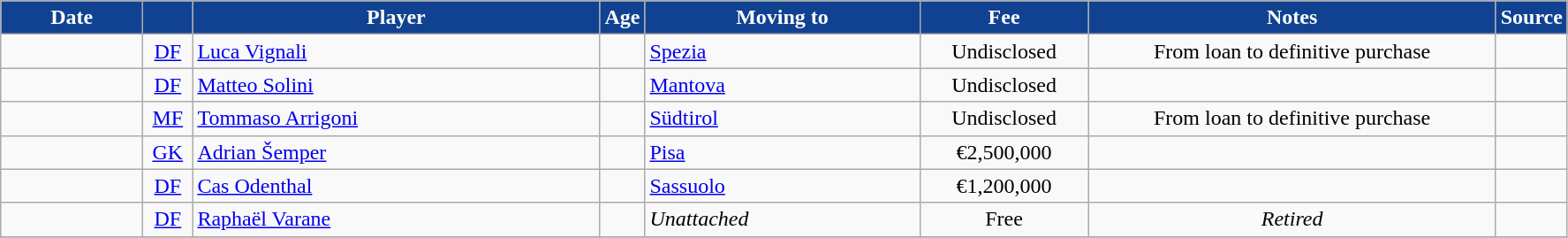<table class="wikitable">
<tr>
<th style="background:#114291; color:#FFFFFF; width:100px">Date</th>
<th style="background:#114291; color:#FFFFFF; width:30px"></th>
<th style="background:#114291; color:#FFFFFF; width:300px">Player</th>
<th style="background:#114291; color:#FFFFFF; width:20px">Age</th>
<th style="background:#114291; color:#FFFFFF; width:200px">Moving to</th>
<th style="background:#114291; color:#FFFFFF; width:120px">Fee</th>
<th style="background:#114291; color:#FFFFFF; width:300px" class="unsortable">Notes</th>
<th style="background:#114291; color:#FFFFFF; width:35px">Source</th>
</tr>
<tr>
<td></td>
<td align=center><a href='#'>DF</a></td>
<td> <a href='#'>Luca Vignali</a></td>
<td align=center></td>
<td> <a href='#'>Spezia</a></td>
<td align=center>Undisclosed</td>
<td align=center>From loan to definitive purchase</td>
<td></td>
</tr>
<tr>
<td></td>
<td align=center><a href='#'>DF</a></td>
<td> <a href='#'>Matteo Solini</a></td>
<td align=center></td>
<td> <a href='#'>Mantova</a></td>
<td align=center>Undisclosed</td>
<td align=center></td>
<td></td>
</tr>
<tr>
<td></td>
<td align=center><a href='#'>MF</a></td>
<td> <a href='#'>Tommaso Arrigoni</a></td>
<td align=center></td>
<td> <a href='#'>Südtirol</a></td>
<td align=center>Undisclosed</td>
<td align=center>From loan to definitive purchase</td>
<td></td>
</tr>
<tr>
<td></td>
<td align=center><a href='#'>GK</a></td>
<td> <a href='#'>Adrian Šemper</a></td>
<td align=center></td>
<td> <a href='#'>Pisa</a></td>
<td align=center>€2,500,000</td>
<td align=center></td>
<td></td>
</tr>
<tr>
<td></td>
<td align=center><a href='#'>DF</a></td>
<td> <a href='#'>Cas Odenthal</a></td>
<td align=center></td>
<td> <a href='#'>Sassuolo</a></td>
<td align=center>€1,200,000</td>
<td align=center></td>
<td></td>
</tr>
<tr>
<td></td>
<td align=center><a href='#'>DF</a></td>
<td> <a href='#'>Raphaël Varane</a></td>
<td align=center></td>
<td><em>Unattached</em></td>
<td align=center>Free</td>
<td align=center><em>Retired</em></td>
<td></td>
</tr>
<tr>
</tr>
</table>
